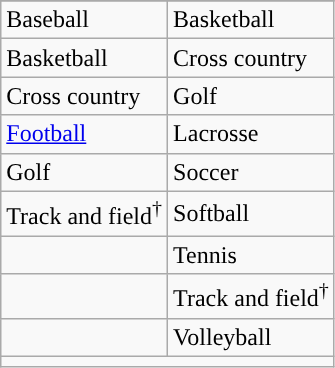<table class="wikitable">
<tr>
</tr>
<tr>
<td>Baseball</td>
<td>Basketball</td>
</tr>
<tr>
<td>Basketball</td>
<td>Cross country</td>
</tr>
<tr>
<td>Cross country</td>
<td>Golf</td>
</tr>
<tr>
<td><a href='#'>Football</a></td>
<td>Lacrosse</td>
</tr>
<tr>
<td>Golf</td>
<td>Soccer</td>
</tr>
<tr>
<td>Track and field<sup>†</sup></td>
<td>Softball</td>
</tr>
<tr>
<td></td>
<td>Tennis</td>
</tr>
<tr>
<td></td>
<td>Track and field<sup>†</sup></td>
</tr>
<tr>
<td></td>
<td>Volleyball</td>
</tr>
<tr>
<td colspan="2"></td>
</tr>
</table>
